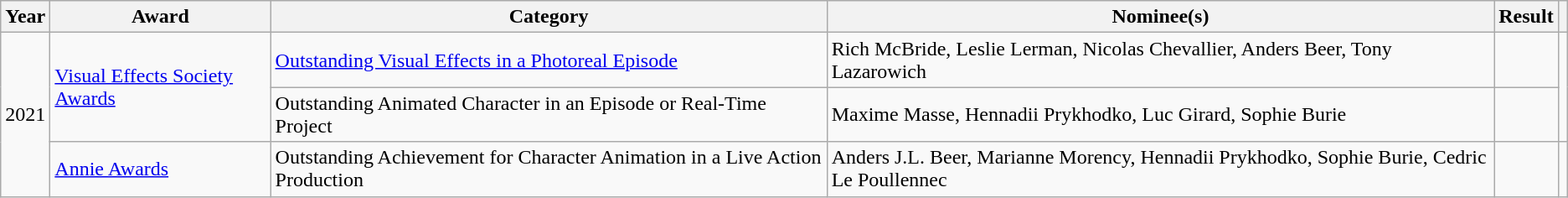<table class="wikitable sortable plainrowheaders">
<tr>
<th scope="col">Year</th>
<th scope="col">Award</th>
<th scope="col">Category</th>
<th scope="col">Nominee(s)</th>
<th scope="col">Result</th>
<th scope="col" class="unsortable"></th>
</tr>
<tr>
<td rowspan="3">2021</td>
<td rowspan="2"><a href='#'>Visual Effects Society Awards</a></td>
<td><a href='#'>Outstanding Visual Effects in a Photoreal Episode</a></td>
<td>Rich McBride, Leslie Lerman, Nicolas Chevallier, Anders Beer, Tony Lazarowich</td>
<td></td>
<td rowspan="2" style="text-align:center;"></td>
</tr>
<tr>
<td>Outstanding Animated Character in an Episode or Real-Time Project</td>
<td>Maxime Masse, Hennadii Prykhodko, Luc Girard, Sophie Burie</td>
<td></td>
</tr>
<tr>
<td><a href='#'>Annie Awards</a></td>
<td>Outstanding Achievement for Character Animation in a Live Action Production</td>
<td>Anders J.L. Beer, Marianne Morency, Hennadii Prykhodko, Sophie Burie, Cedric Le Poullennec</td>
<td></td>
<td style="text-align:center;"></td>
</tr>
</table>
